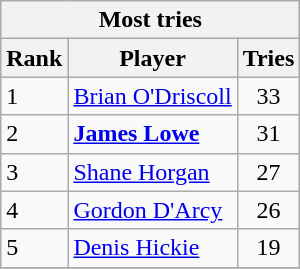<table class="wikitable">
<tr>
<th colspan="8">Most tries</th>
</tr>
<tr>
<th>Rank</th>
<th>Player</th>
<th>Tries</th>
</tr>
<tr>
<td>1</td>
<td><a href='#'>Brian O'Driscoll</a></td>
<td align=center>33</td>
</tr>
<tr>
<td>2</td>
<td><strong><a href='#'>James Lowe</a></strong></td>
<td align=center>31</td>
</tr>
<tr>
<td>3</td>
<td><a href='#'>Shane Horgan</a></td>
<td align=center>27</td>
</tr>
<tr>
<td>4</td>
<td><a href='#'>Gordon D'Arcy</a></td>
<td align=center>26</td>
</tr>
<tr>
<td>5</td>
<td><a href='#'>Denis Hickie</a></td>
<td align=center>19</td>
</tr>
<tr>
</tr>
</table>
